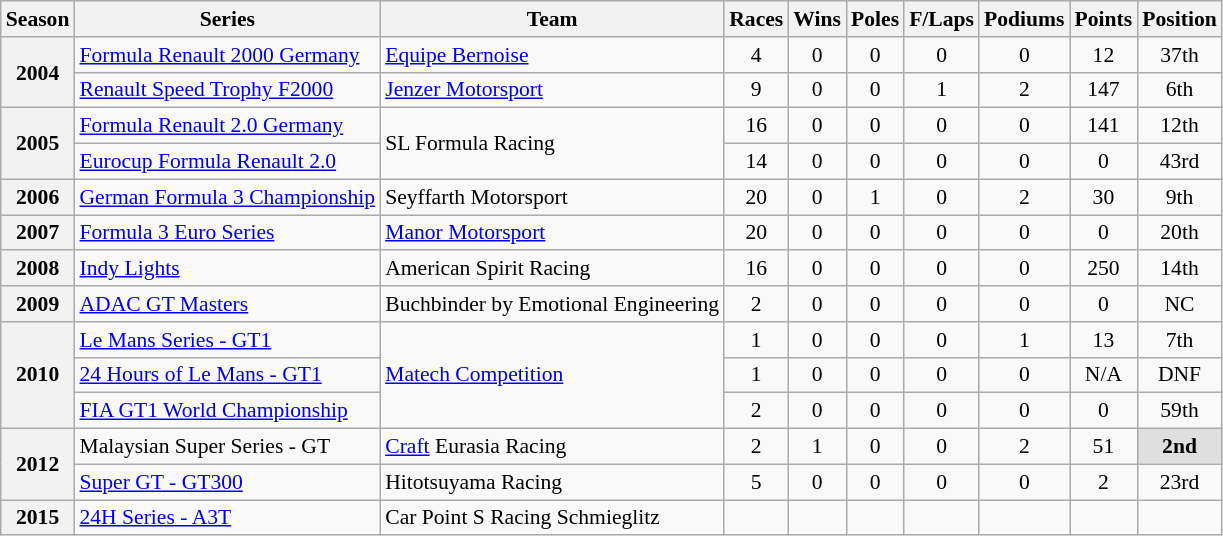<table class="wikitable" style="font-size: 90%; text-align:center">
<tr>
<th>Season</th>
<th>Series</th>
<th>Team</th>
<th>Races</th>
<th>Wins</th>
<th>Poles</th>
<th>F/Laps</th>
<th>Podiums</th>
<th>Points</th>
<th>Position</th>
</tr>
<tr>
<th rowspan="2">2004</th>
<td align=left><a href='#'>Formula Renault 2000 Germany</a></td>
<td align=left><a href='#'>Equipe Bernoise</a></td>
<td>4</td>
<td>0</td>
<td>0</td>
<td>0</td>
<td>0</td>
<td>12</td>
<td>37th</td>
</tr>
<tr>
<td align=left><a href='#'>Renault Speed Trophy F2000</a></td>
<td align=left><a href='#'>Jenzer Motorsport</a></td>
<td>9</td>
<td>0</td>
<td>0</td>
<td>1</td>
<td>2</td>
<td>147</td>
<td>6th</td>
</tr>
<tr>
<th rowspan="2">2005</th>
<td align=left><a href='#'>Formula Renault 2.0 Germany</a></td>
<td rowspan="2" align=left>SL Formula Racing</td>
<td>16</td>
<td>0</td>
<td>0</td>
<td>0</td>
<td>0</td>
<td>141</td>
<td>12th</td>
</tr>
<tr>
<td align=left><a href='#'>Eurocup Formula Renault 2.0</a></td>
<td>14</td>
<td>0</td>
<td>0</td>
<td>0</td>
<td>0</td>
<td>0</td>
<td>43rd</td>
</tr>
<tr>
<th>2006</th>
<td align=left><a href='#'>German Formula 3 Championship</a></td>
<td align=left>Seyffarth Motorsport</td>
<td>20</td>
<td>0</td>
<td>1</td>
<td>0</td>
<td>2</td>
<td>30</td>
<td>9th</td>
</tr>
<tr>
<th>2007</th>
<td align=left><a href='#'>Formula 3 Euro Series</a></td>
<td align=left><a href='#'>Manor Motorsport</a></td>
<td>20</td>
<td>0</td>
<td>0</td>
<td>0</td>
<td>0</td>
<td>0</td>
<td>20th</td>
</tr>
<tr>
<th>2008</th>
<td align=left><a href='#'>Indy Lights</a></td>
<td align=left>American Spirit Racing</td>
<td>16</td>
<td>0</td>
<td>0</td>
<td>0</td>
<td>0</td>
<td>250</td>
<td>14th</td>
</tr>
<tr>
<th>2009</th>
<td align=left><a href='#'>ADAC GT Masters</a></td>
<td align=left>Buchbinder by Emotional Engineering</td>
<td>2</td>
<td>0</td>
<td>0</td>
<td>0</td>
<td>0</td>
<td>0</td>
<td>NC</td>
</tr>
<tr>
<th rowspan="3">2010</th>
<td align=left><a href='#'>Le Mans Series - GT1</a></td>
<td rowspan="3" align=left><a href='#'>Matech Competition</a></td>
<td>1</td>
<td>0</td>
<td>0</td>
<td>0</td>
<td>1</td>
<td>13</td>
<td>7th</td>
</tr>
<tr>
<td align=left><a href='#'>24 Hours of Le Mans - GT1</a></td>
<td>1</td>
<td>0</td>
<td>0</td>
<td>0</td>
<td>0</td>
<td>N/A</td>
<td>DNF</td>
</tr>
<tr>
<td align=left><a href='#'>FIA GT1 World Championship</a></td>
<td>2</td>
<td>0</td>
<td>0</td>
<td>0</td>
<td>0</td>
<td>0</td>
<td>59th</td>
</tr>
<tr>
<th rowspan="2">2012</th>
<td align=left>Malaysian Super Series - GT</td>
<td align=left><a href='#'>Craft</a> Eurasia Racing</td>
<td>2</td>
<td>1</td>
<td>0</td>
<td>0</td>
<td>2</td>
<td>51</td>
<td style="background:#DFDFDF;"><strong>2nd</strong></td>
</tr>
<tr>
<td align=left><a href='#'>Super GT - GT300</a></td>
<td align=left>Hitotsuyama Racing</td>
<td>5</td>
<td>0</td>
<td>0</td>
<td>0</td>
<td>0</td>
<td>2</td>
<td>23rd</td>
</tr>
<tr>
<th>2015</th>
<td align=left><a href='#'>24H Series - A3T</a></td>
<td align=left>Car Point S Racing Schmieglitz</td>
<td></td>
<td></td>
<td></td>
<td></td>
<td></td>
<td></td>
<td></td>
</tr>
</table>
